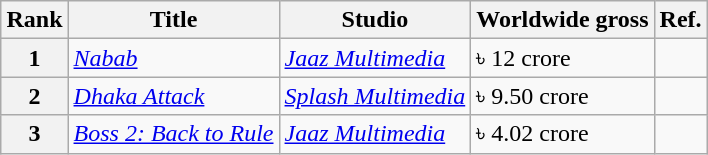<table class="wikitable sortable" style="margin:auto; margin:auto;">
<tr>
<th>Rank</th>
<th>Title</th>
<th>Studio</th>
<th>Worldwide gross</th>
<th>Ref.</th>
</tr>
<tr>
<th>1</th>
<td><em><a href='#'>Nabab</a></em></td>
<td><em><a href='#'>Jaaz Multimedia</a></em></td>
<td>৳ 12 crore</td>
<td></td>
</tr>
<tr>
<th style="text-align:center;">2</th>
<td><em><a href='#'>Dhaka Attack</a></em></td>
<td><em><a href='#'>Splash Multimedia</a></em></td>
<td>৳ 9.50 crore</td>
<td></td>
</tr>
<tr>
<th style="text-align:center;">3</th>
<td><em><a href='#'>Boss 2: Back to Rule</a></em></td>
<td><em><a href='#'>Jaaz Multimedia</a></em></td>
<td>৳ 4.02 crore</td>
<td></td>
</tr>
</table>
